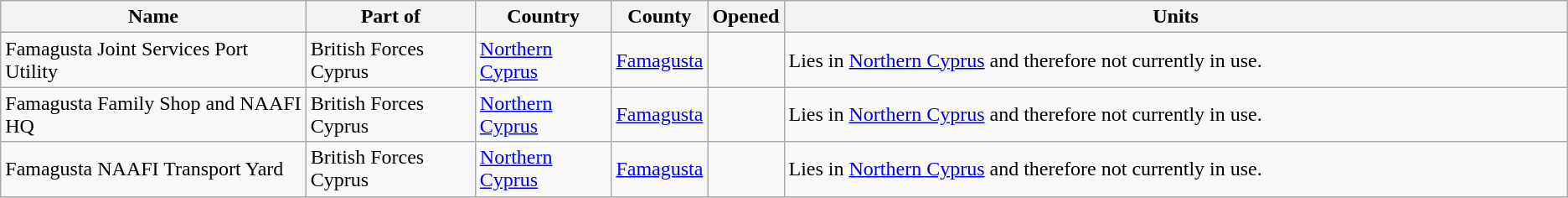<table class="wikitable sortable" border="1">
<tr>
<th style="width="15%">Name</th>
<th style="width="15%">Part of</th>
<th style="width="4%">Country</th>
<th style="width="10%">County</th>
<th style="width="5%">Opened</th>
<th style="class="unsortable" width="50%">Units</th>
</tr>
<tr>
<td>Famagusta Joint Services Port Utility</td>
<td>British Forces Cyprus</td>
<td><a href='#'>Northern Cyprus</a></td>
<td><a href='#'>Famagusta</a></td>
<td></td>
<td>Lies in <a href='#'>Northern Cyprus</a> and therefore not currently in use.</td>
</tr>
<tr>
<td>Famagusta Family Shop and NAAFI HQ</td>
<td>British Forces Cyprus</td>
<td><a href='#'>Northern Cyprus</a></td>
<td><a href='#'>Famagusta</a></td>
<td></td>
<td>Lies in <a href='#'>Northern Cyprus</a> and therefore not currently in use.</td>
</tr>
<tr>
<td>Famagusta NAAFI Transport Yard</td>
<td>British Forces Cyprus</td>
<td><a href='#'>Northern Cyprus</a></td>
<td><a href='#'>Famagusta</a></td>
<td></td>
<td>Lies in <a href='#'>Northern Cyprus</a> and therefore not currently in use.</td>
</tr>
<tr>
</tr>
</table>
